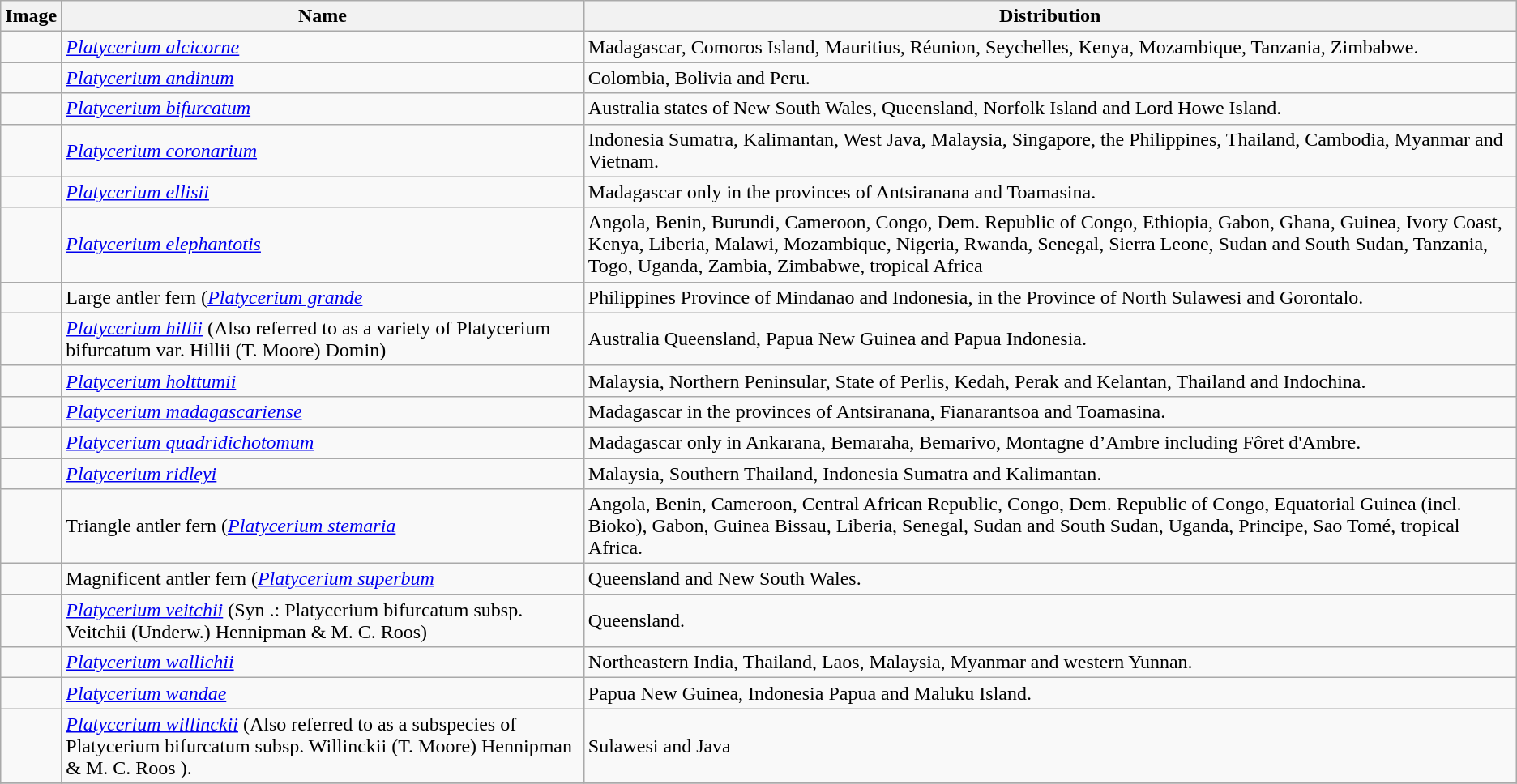<table class="wikitable sortable">
<tr>
<th>Image</th>
<th>Name</th>
<th>Distribution</th>
</tr>
<tr>
<td></td>
<td><em><a href='#'>Platycerium alcicorne</a></em> </td>
<td>Madagascar, Comoros Island, Mauritius, Réunion, Seychelles, Kenya, Mozambique, Tanzania, Zimbabwe.</td>
</tr>
<tr>
<td></td>
<td><em><a href='#'>Platycerium andinum</a></em> </td>
<td>Colombia, Bolivia and Peru.</td>
</tr>
<tr>
<td></td>
<td><em><a href='#'>Platycerium bifurcatum</a></em> </td>
<td>Australia states of New South Wales, Queensland, Norfolk Island and Lord Howe Island.</td>
</tr>
<tr>
<td></td>
<td><em><a href='#'>Platycerium coronarium</a></em> </td>
<td>Indonesia Sumatra, Kalimantan, West Java, Malaysia, Singapore, the Philippines, Thailand, Cambodia, Myanmar and Vietnam.</td>
</tr>
<tr>
<td></td>
<td><em><a href='#'>Platycerium ellisii</a></em> </td>
<td>Madagascar only in the provinces of Antsiranana and Toamasina.</td>
</tr>
<tr>
<td></td>
<td><em><a href='#'>Platycerium elephantotis</a></em> </td>
<td>Angola, Benin, Burundi, Cameroon, Congo, Dem. Republic of Congo, Ethiopia, Gabon, Ghana, Guinea, Ivory Coast, Kenya, Liberia, Malawi, Mozambique, Nigeria, Rwanda, Senegal, Sierra Leone, Sudan and South Sudan, Tanzania, Togo, Uganda, Zambia, Zimbabwe, tropical Africa</td>
</tr>
<tr>
<td></td>
<td>Large antler fern (<em><a href='#'>Platycerium grande</a></em> </td>
<td>Philippines Province of Mindanao and Indonesia, in the Province of North Sulawesi and Gorontalo.</td>
</tr>
<tr>
<td></td>
<td><em><a href='#'>Platycerium hillii</a></em>  (Also referred to as a variety of Platycerium bifurcatum var. Hillii (T. Moore) Domin)</td>
<td>Australia Queensland, Papua New Guinea and Papua Indonesia.</td>
</tr>
<tr>
<td></td>
<td><em><a href='#'>Platycerium holttumii</a></em> </td>
<td>Malaysia, Northern Peninsular, State of Perlis, Kedah, Perak and Kelantan, Thailand and Indochina.</td>
</tr>
<tr>
<td></td>
<td><em><a href='#'>Platycerium madagascariense</a></em> </td>
<td>Madagascar in the provinces of Antsiranana, Fianarantsoa and Toamasina.</td>
</tr>
<tr>
<td></td>
<td><em><a href='#'>Platycerium quadridichotomum</a></em> </td>
<td>Madagascar only in Ankarana, Bemaraha, Bemarivo, Montagne d’Ambre including Fôret d'Ambre.</td>
</tr>
<tr>
<td></td>
<td><em><a href='#'>Platycerium ridleyi</a></em> </td>
<td>Malaysia, Southern Thailand, Indonesia Sumatra and Kalimantan.</td>
</tr>
<tr>
<td></td>
<td>Triangle antler fern (<em><a href='#'>Platycerium stemaria</a></em> </td>
<td>Angola, Benin, Cameroon, Central African Republic, Congo, Dem. Republic of Congo, Equatorial Guinea (incl. Bioko), Gabon, Guinea Bissau, Liberia, Senegal, Sudan and South Sudan, Uganda, Principe, Sao Tomé, tropical Africa.</td>
</tr>
<tr>
<td></td>
<td>Magnificent antler fern (<em><a href='#'>Platycerium superbum</a></em> </td>
<td>Queensland and New South Wales.</td>
</tr>
<tr>
<td></td>
<td><em><a href='#'>Platycerium veitchii</a></em>  (Syn .: Platycerium bifurcatum subsp. Veitchii (Underw.) Hennipman & M. C. Roos)</td>
<td>Queensland.</td>
</tr>
<tr>
<td></td>
<td><em><a href='#'>Platycerium wallichii</a></em> </td>
<td>Northeastern India, Thailand, Laos, Malaysia, Myanmar and western Yunnan.</td>
</tr>
<tr>
<td></td>
<td><em><a href='#'>Platycerium wandae</a></em> </td>
<td>Papua New Guinea, Indonesia Papua and Maluku Island.</td>
</tr>
<tr>
<td></td>
<td><em><a href='#'>Platycerium willinckii</a></em>  (Also referred to as a subspecies of Platycerium bifurcatum subsp. Willinckii (T. Moore) Hennipman & M. C. Roos ).</td>
<td>Sulawesi and Java</td>
</tr>
<tr>
</tr>
</table>
